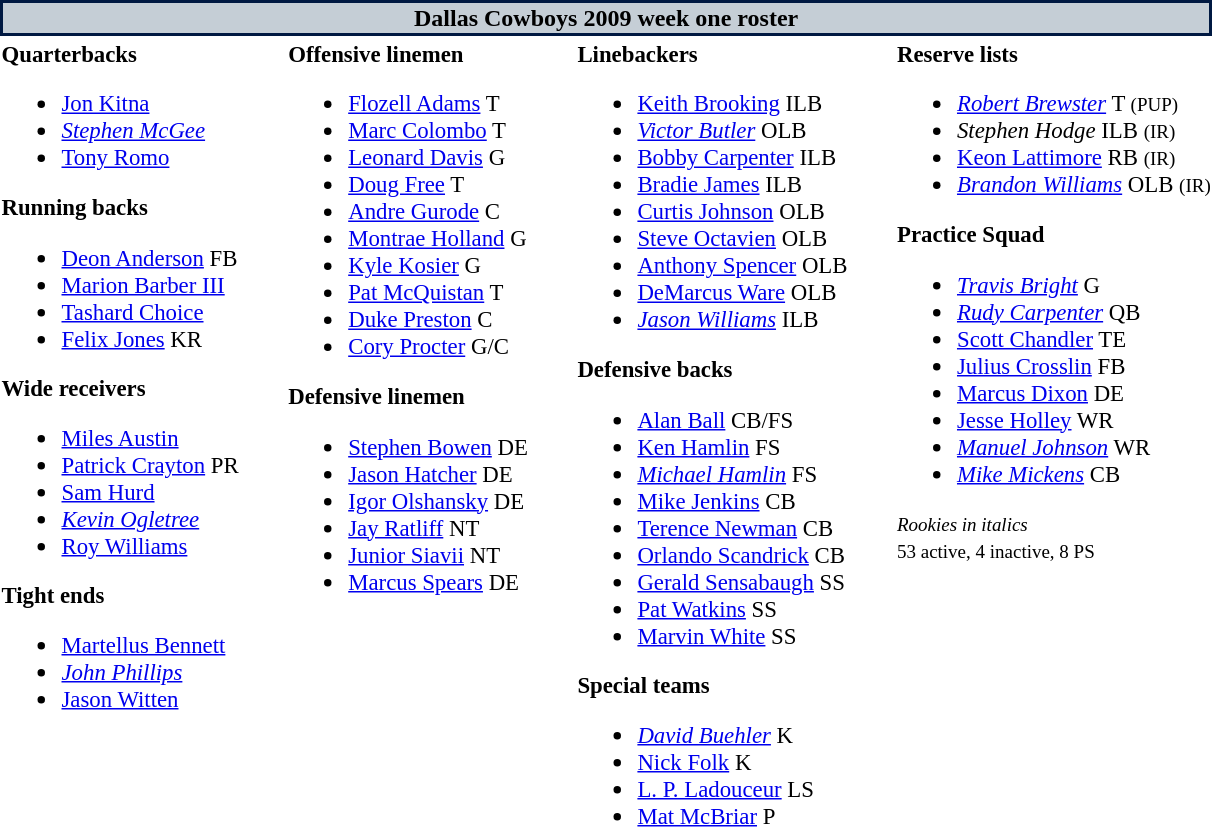<table class="toccolours" style="text-align: left;">
<tr>
<th colspan="7" style="background:#c5ced6; color:black; border: 2px solid #001942; text-align: center;">Dallas Cowboys 2009 week one roster</th>
</tr>
<tr>
<td style="font-size: 95%;" valign="top"><strong>Quarterbacks</strong><br><ul><li> <a href='#'>Jon Kitna</a></li><li> <em><a href='#'>Stephen McGee</a></em></li><li> <a href='#'>Tony Romo</a></li></ul><strong>Running backs</strong><ul><li> <a href='#'>Deon Anderson</a> FB</li><li> <a href='#'>Marion Barber III</a></li><li> <a href='#'>Tashard Choice</a></li><li> <a href='#'>Felix Jones</a> KR</li></ul><strong>Wide receivers</strong><ul><li> <a href='#'>Miles Austin</a></li><li> <a href='#'>Patrick Crayton</a> PR</li><li> <a href='#'>Sam Hurd</a></li><li> <em><a href='#'>Kevin Ogletree</a></em></li><li> <a href='#'>Roy Williams</a></li></ul><strong>Tight ends</strong><ul><li> <a href='#'>Martellus Bennett</a></li><li> <em><a href='#'>John Phillips</a></em></li><li> <a href='#'>Jason Witten</a></li></ul></td>
<td style="width: 25px;"></td>
<td style="font-size: 95%;" valign="top"><strong>Offensive linemen</strong><br><ul><li> <a href='#'>Flozell Adams</a> T</li><li> <a href='#'>Marc Colombo</a> T</li><li> <a href='#'>Leonard Davis</a> G</li><li> <a href='#'>Doug Free</a> T</li><li> <a href='#'>Andre Gurode</a> C</li><li> <a href='#'>Montrae Holland</a> G</li><li> <a href='#'>Kyle Kosier</a> G</li><li> <a href='#'>Pat McQuistan</a> T</li><li> <a href='#'>Duke Preston</a> C</li><li> <a href='#'>Cory Procter</a> G/C</li></ul><strong>Defensive linemen</strong><ul><li> <a href='#'>Stephen Bowen</a> DE</li><li> <a href='#'>Jason Hatcher</a> DE</li><li> <a href='#'>Igor Olshansky</a> DE</li><li> <a href='#'>Jay Ratliff</a> NT</li><li> <a href='#'>Junior Siavii</a> NT</li><li> <a href='#'>Marcus Spears</a> DE</li></ul></td>
<td style="width: 25px;"></td>
<td style="font-size: 95%;" valign="top"><strong>Linebackers</strong><br><ul><li> <a href='#'>Keith Brooking</a> ILB</li><li> <em><a href='#'>Victor Butler</a></em> OLB</li><li> <a href='#'>Bobby Carpenter</a> ILB</li><li> <a href='#'>Bradie James</a> ILB</li><li> <a href='#'>Curtis Johnson</a> OLB</li><li> <a href='#'>Steve Octavien</a> OLB</li><li> <a href='#'>Anthony Spencer</a> OLB</li><li> <a href='#'>DeMarcus Ware</a> OLB</li><li> <em><a href='#'>Jason Williams</a></em> ILB</li></ul><strong>Defensive backs</strong><ul><li> <a href='#'>Alan Ball</a> CB/FS</li><li> <a href='#'>Ken Hamlin</a> FS</li><li> <em><a href='#'>Michael Hamlin</a></em> FS</li><li> <a href='#'>Mike Jenkins</a> CB</li><li> <a href='#'>Terence Newman</a> CB</li><li> <a href='#'>Orlando Scandrick</a> CB</li><li> <a href='#'>Gerald Sensabaugh</a> SS</li><li> <a href='#'>Pat Watkins</a> SS</li><li> <a href='#'>Marvin White</a> SS</li></ul><strong>Special teams</strong><ul><li> <em><a href='#'>David Buehler</a></em> K</li><li> <a href='#'>Nick Folk</a> K</li><li> <a href='#'>L. P. Ladouceur</a> LS</li><li> <a href='#'>Mat McBriar</a> P</li></ul></td>
<td style="width: 25px;"></td>
<td style="font-size: 95%;" valign="top"><strong>Reserve lists</strong><br><ul><li> <em><a href='#'>Robert Brewster</a></em> T <small>(PUP)</small> </li><li> <em>Stephen Hodge</em> ILB <small>(IR)</small> </li><li> <a href='#'>Keon Lattimore</a> RB <small>(IR)</small> </li><li> <em><a href='#'>Brandon Williams</a></em> OLB <small>(IR)</small> </li></ul><strong>Practice Squad</strong><ul><li> <em><a href='#'>Travis Bright</a></em> G</li><li> <em><a href='#'>Rudy Carpenter</a></em> QB</li><li> <a href='#'>Scott Chandler</a> TE</li><li> <a href='#'>Julius Crosslin</a> FB</li><li> <a href='#'>Marcus Dixon</a> DE</li><li> <a href='#'>Jesse Holley</a> WR</li><li> <em><a href='#'>Manuel Johnson</a></em> WR</li><li> <em><a href='#'>Mike Mickens</a></em> CB</li></ul><small><em>Rookies in italics</em><br></small>
<small>53 active, 4 inactive, 8 PS</small></td>
</tr>
<tr>
</tr>
</table>
